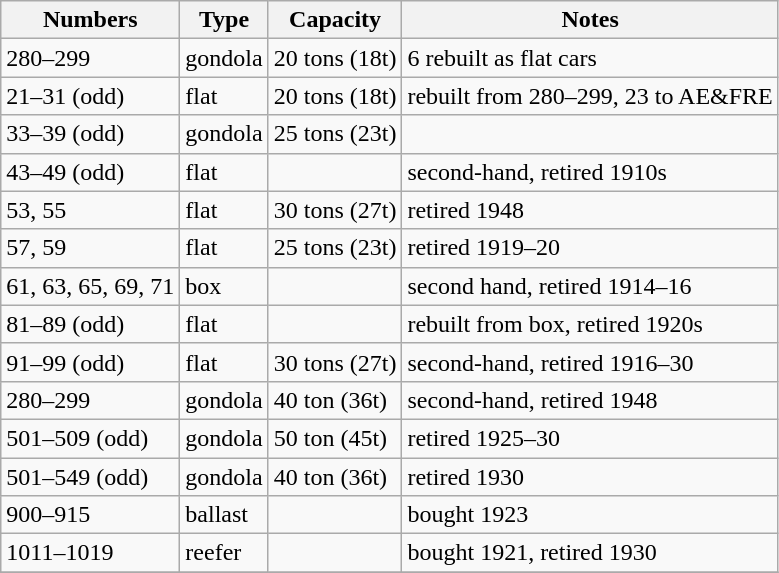<table class="wikitable sortable">
<tr>
<th>Numbers</th>
<th>Type</th>
<th>Capacity</th>
<th class="unsrrtable">Notes</th>
</tr>
<tr>
<td>280–299</td>
<td>gondola</td>
<td>20 tons (18t)</td>
<td>6 rebuilt as flat cars</td>
</tr>
<tr>
<td>21–31 (odd)</td>
<td>flat</td>
<td>20 tons (18t)</td>
<td>rebuilt from 280–299, 23 to AE&FRE</td>
</tr>
<tr>
<td>33–39 (odd)</td>
<td>gondola</td>
<td>25 tons (23t)</td>
<td></td>
</tr>
<tr>
<td>43–49 (odd)</td>
<td>flat</td>
<td></td>
<td>second-hand, retired 1910s</td>
</tr>
<tr>
<td>53, 55</td>
<td>flat</td>
<td>30 tons (27t)</td>
<td>retired 1948</td>
</tr>
<tr>
<td>57, 59</td>
<td>flat</td>
<td>25 tons (23t)</td>
<td>retired 1919–20</td>
</tr>
<tr>
<td>61, 63, 65, 69, 71</td>
<td>box</td>
<td></td>
<td>second hand, retired 1914–16</td>
</tr>
<tr>
<td>81–89 (odd)</td>
<td>flat</td>
<td></td>
<td>rebuilt from box, retired 1920s</td>
</tr>
<tr>
<td>91–99 (odd)</td>
<td>flat</td>
<td>30 tons (27t)</td>
<td>second-hand, retired 1916–30</td>
</tr>
<tr>
<td>280–299</td>
<td>gondola</td>
<td>40 ton (36t)</td>
<td>second-hand, retired 1948</td>
</tr>
<tr>
<td>501–509 (odd)</td>
<td>gondola</td>
<td>50 ton (45t)</td>
<td>retired 1925–30</td>
</tr>
<tr>
<td>501–549 (odd)</td>
<td>gondola</td>
<td>40 ton (36t)</td>
<td>retired 1930</td>
</tr>
<tr>
<td>900–915</td>
<td>ballast</td>
<td></td>
<td>bought 1923</td>
</tr>
<tr>
<td>1011–1019</td>
<td>reefer</td>
<td></td>
<td>bought 1921, retired 1930</td>
</tr>
<tr>
</tr>
</table>
